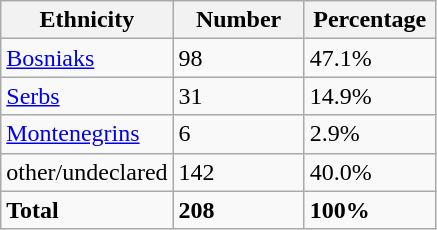<table class="wikitable">
<tr>
<th width="100px">Ethnicity</th>
<th width="80px">Number</th>
<th width="80px">Percentage</th>
</tr>
<tr>
<td><a href='#'>Bosniaks</a></td>
<td>98</td>
<td>47.1%</td>
</tr>
<tr>
<td><a href='#'>Serbs</a></td>
<td>31</td>
<td>14.9%</td>
</tr>
<tr>
<td><a href='#'>Montenegrins</a></td>
<td>6</td>
<td>2.9%</td>
</tr>
<tr>
<td>other/undeclared</td>
<td>142</td>
<td>40.0%</td>
</tr>
<tr>
<td><strong>Total</strong></td>
<td><strong>208</strong></td>
<td><strong>100%</strong></td>
</tr>
</table>
